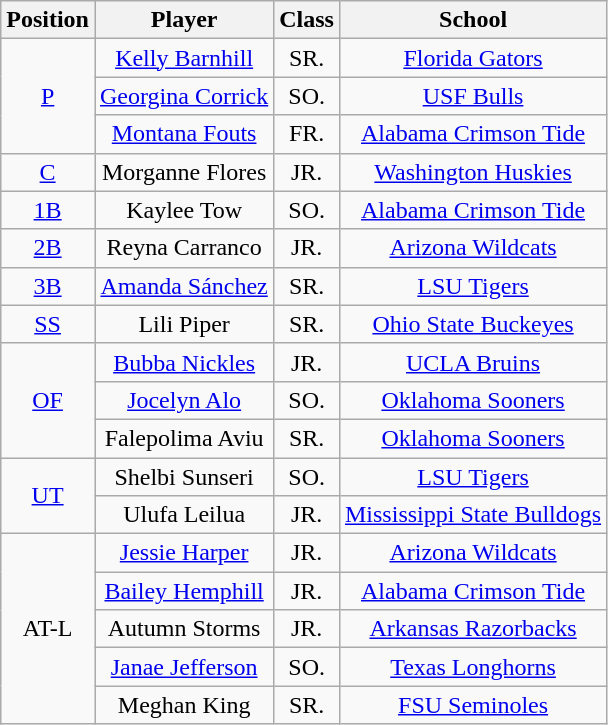<table class="wikitable">
<tr>
<th>Position</th>
<th>Player</th>
<th>Class</th>
<th>School</th>
</tr>
<tr align=center>
<td rowspan=3><a href='#'>P</a></td>
<td><a href='#'>Kelly Barnhill</a></td>
<td>SR.</td>
<td><a href='#'>Florida Gators</a></td>
</tr>
<tr align=center>
<td><a href='#'>Georgina Corrick</a></td>
<td>SO.</td>
<td><a href='#'>USF Bulls</a></td>
</tr>
<tr align=center>
<td><a href='#'>Montana Fouts</a></td>
<td>FR.</td>
<td><a href='#'>Alabama Crimson Tide</a></td>
</tr>
<tr align=center>
<td rowspan=1><a href='#'>C</a></td>
<td>Morganne Flores</td>
<td>JR.</td>
<td><a href='#'>Washington Huskies</a></td>
</tr>
<tr align=center>
<td rowspan=1><a href='#'>1B</a></td>
<td>Kaylee Tow</td>
<td>SO.</td>
<td><a href='#'>Alabama Crimson Tide</a></td>
</tr>
<tr align=center>
<td rowspan=1><a href='#'>2B</a></td>
<td>Reyna Carranco</td>
<td>JR.</td>
<td><a href='#'>Arizona Wildcats</a></td>
</tr>
<tr align=center>
<td rowspan=1><a href='#'>3B</a></td>
<td><a href='#'>Amanda Sánchez</a></td>
<td>SR.</td>
<td><a href='#'>LSU Tigers</a></td>
</tr>
<tr align=center>
<td rowspan=1><a href='#'>SS</a></td>
<td>Lili Piper</td>
<td>SR.</td>
<td><a href='#'>Ohio State Buckeyes</a></td>
</tr>
<tr align=center>
<td rowspan=3><a href='#'>OF</a></td>
<td><a href='#'>Bubba Nickles</a></td>
<td>JR.</td>
<td><a href='#'>UCLA Bruins</a></td>
</tr>
<tr align=center>
<td><a href='#'>Jocelyn Alo</a></td>
<td>SO.</td>
<td><a href='#'>Oklahoma Sooners</a></td>
</tr>
<tr align=center>
<td>Falepolima Aviu</td>
<td>SR.</td>
<td><a href='#'>Oklahoma Sooners</a></td>
</tr>
<tr align=center>
<td rowspan=2><a href='#'>UT</a></td>
<td>Shelbi Sunseri</td>
<td>SO.</td>
<td><a href='#'>LSU Tigers</a></td>
</tr>
<tr align=center>
<td>Ulufa Leilua</td>
<td>JR.</td>
<td><a href='#'>Mississippi State Bulldogs</a></td>
</tr>
<tr align=center>
<td rowspan=5>AT-L</td>
<td><a href='#'>Jessie Harper</a></td>
<td>JR.</td>
<td><a href='#'>Arizona Wildcats</a></td>
</tr>
<tr align=center>
<td><a href='#'>Bailey Hemphill</a></td>
<td>JR.</td>
<td><a href='#'>Alabama Crimson Tide</a></td>
</tr>
<tr align=center>
<td>Autumn Storms</td>
<td>JR.</td>
<td><a href='#'>Arkansas Razorbacks</a></td>
</tr>
<tr align=center>
<td><a href='#'>Janae Jefferson</a></td>
<td>SO.</td>
<td><a href='#'>Texas Longhorns</a></td>
</tr>
<tr align=center>
<td>Meghan King</td>
<td>SR.</td>
<td><a href='#'>FSU Seminoles</a></td>
</tr>
</table>
